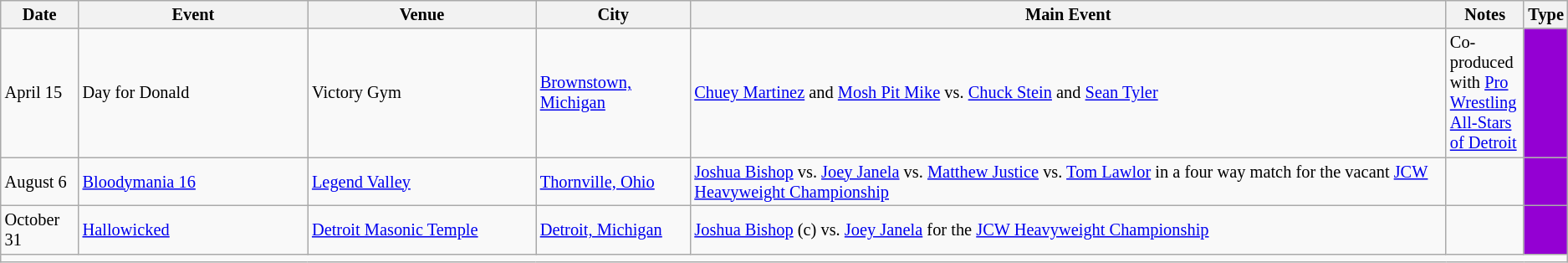<table class="sortable wikitable succession-box" style="font-size:85%;">
<tr>
<th scope="col" style="width:5%;">Date</th>
<th scope="col" style="width:15%;">Event</th>
<th scope="col" style="width:15%;">Venue</th>
<th scope="col" style="width:10%;">City</th>
<th scope="col" style="width:50%;">Main Event</th>
<th scope="col" style="width:10%;">Notes</th>
<th scope="col" style="width:1%;">Type</th>
</tr>
<tr>
<td>April 15</td>
<td>Day for Donald</td>
<td>Victory Gym</td>
<td><a href='#'>Brownstown, Michigan</a></td>
<td><a href='#'>Chuey Martinez</a> and <a href='#'>Mosh Pit Mike</a> vs. <a href='#'>Chuck Stein</a> and <a href='#'>Sean Tyler</a></td>
<td>Co-produced with <a href='#'>Pro Wrestling All-Stars of Detroit</a></td>
<td style="background: darkviolet"></td>
</tr>
<tr>
<td>August 6</td>
<td><a href='#'>Bloodymania 16</a></td>
<td><a href='#'>Legend Valley</a></td>
<td><a href='#'>Thornville, Ohio</a></td>
<td><a href='#'>Joshua Bishop</a> vs. <a href='#'>Joey Janela</a> vs. <a href='#'>Matthew Justice</a> vs. <a href='#'>Tom Lawlor</a> in a four way match for the vacant <a href='#'>JCW Heavyweight Championship</a></td>
<td></td>
<td style="background: darkviolet"></td>
</tr>
<tr>
<td>October 31</td>
<td><a href='#'>Hallowicked</a></td>
<td><a href='#'>Detroit Masonic Temple</a></td>
<td><a href='#'>Detroit, Michigan</a></td>
<td><a href='#'>Joshua Bishop</a> (c) vs. <a href='#'>Joey Janela</a> for the <a href='#'>JCW Heavyweight Championship</a></td>
<td></td>
<td style="background: darkviolet"></td>
</tr>
<tr>
<td colspan="7"></td>
</tr>
</table>
